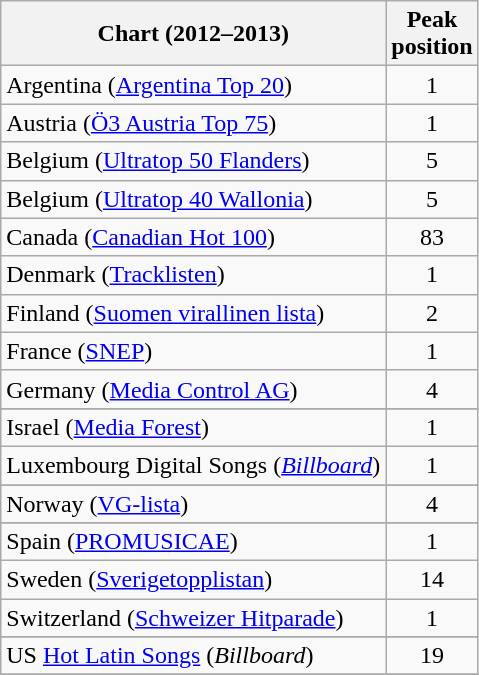<table class="wikitable sortable">
<tr>
<th>Chart (2012–2013)</th>
<th>Peak<br>position</th>
</tr>
<tr>
<td>Argentina (<a href='#'>Argentina Top 20</a>)</td>
<td align="center">1</td>
</tr>
<tr>
<td>Austria (<a href='#'>Ö3 Austria Top 75</a>)</td>
<td align="center">1</td>
</tr>
<tr>
<td>Belgium (<a href='#'>Ultratop 50 Flanders</a>)</td>
<td align="center">5</td>
</tr>
<tr>
<td>Belgium (<a href='#'>Ultratop 40 Wallonia</a>)</td>
<td align="center">5</td>
</tr>
<tr>
<td>Canada (<a href='#'>Canadian Hot 100</a>)</td>
<td align="center">83</td>
</tr>
<tr>
<td>Denmark (<a href='#'>Tracklisten</a>)</td>
<td align="center">1</td>
</tr>
<tr>
<td>Finland (<a href='#'>Suomen virallinen lista</a>)</td>
<td style="text-align:center;">2</td>
</tr>
<tr>
<td>France (<a href='#'>SNEP</a>)</td>
<td align="center">1</td>
</tr>
<tr>
<td>Germany (<a href='#'>Media Control AG</a>)</td>
<td align="center">4</td>
</tr>
<tr>
</tr>
<tr>
<td>Israel (<a href='#'>Media Forest</a>)</td>
<td style="text-align:center;">1</td>
</tr>
<tr>
<td>Luxembourg Digital Songs (<em><a href='#'>Billboard</a></em>)</td>
<td align="center">1</td>
</tr>
<tr>
</tr>
<tr>
</tr>
<tr>
<td>Norway (<a href='#'>VG-lista</a>)</td>
<td align="center">4</td>
</tr>
<tr>
</tr>
<tr>
</tr>
<tr>
<td>Spain (<a href='#'>PROMUSICAE</a>)</td>
<td align="center">1</td>
</tr>
<tr>
<td>Sweden (<a href='#'>Sverigetopplistan</a>)</td>
<td align="center">14</td>
</tr>
<tr>
<td>Switzerland (<a href='#'>Schweizer Hitparade</a>)</td>
<td align="center">1</td>
</tr>
<tr>
</tr>
<tr>
<td>US <a href='#'>Hot Latin Songs</a> (<em>Billboard</em>)</td>
<td align="center">19</td>
</tr>
<tr>
</tr>
</table>
